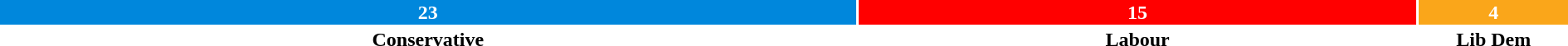<table style="width:100%; text-align:center;">
<tr style="color:white;">
<td style="background:#0087DC; width:54.76%;"><strong>23</strong></td>
<td style="background:red; width:35.71%;"><strong>15</strong></td>
<td style="background:#FAA61A; width:9.53%;"><strong>4</strong></td>
</tr>
<tr>
<td><span><strong>Conservative</strong></span></td>
<td><span><strong>Labour</strong></span></td>
<td><span><strong>Lib Dem</strong></span></td>
</tr>
</table>
